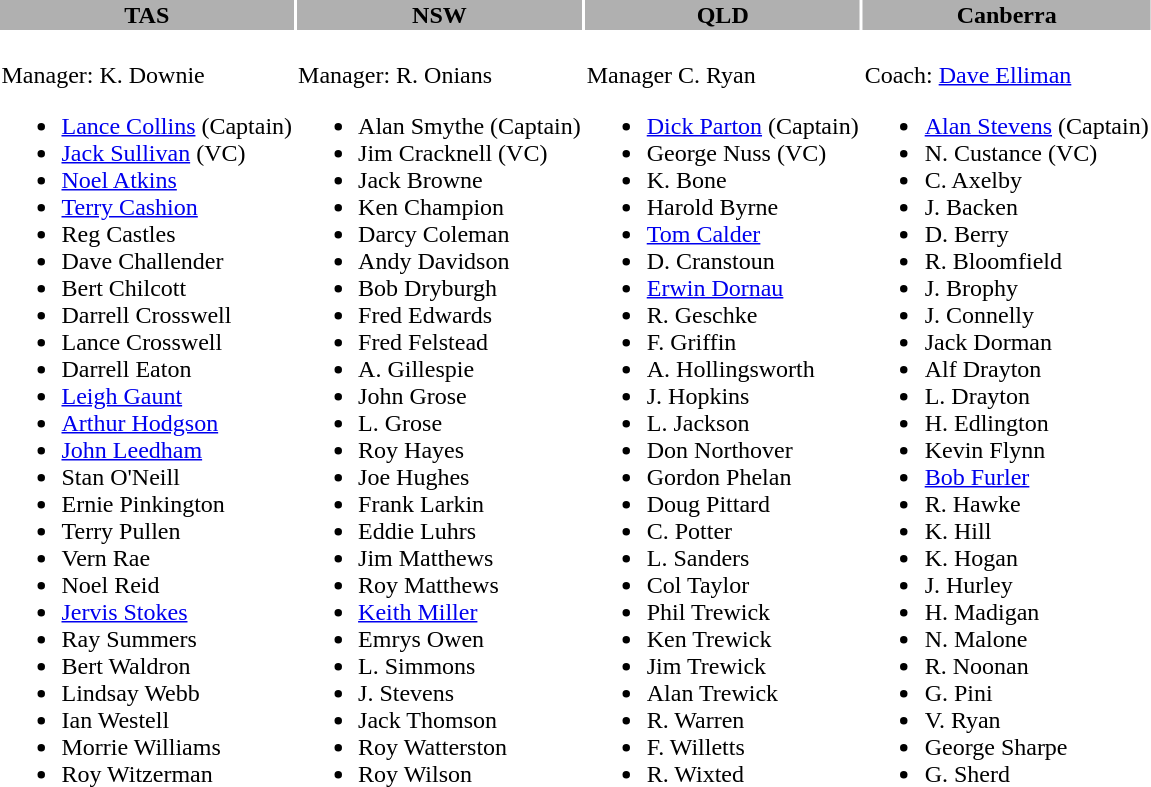<table>
<tr bgcolor="#B0B0B0">
<th><span>TAS</span></th>
<th><span>NSW</span></th>
<th><span>QLD</span></th>
<th><span>Canberra</span></th>
</tr>
<tr valign="top">
<td><br>Manager: K. Downie<ul><li><a href='#'>Lance Collins</a> (Captain)</li><li><a href='#'>Jack Sullivan</a> (VC)</li><li><a href='#'>Noel Atkins</a></li><li><a href='#'>Terry Cashion</a></li><li>Reg Castles</li><li>Dave Challender</li><li>Bert Chilcott</li><li>Darrell Crosswell</li><li>Lance Crosswell</li><li>Darrell Eaton</li><li><a href='#'>Leigh Gaunt</a></li><li><a href='#'>Arthur Hodgson</a></li><li><a href='#'>John Leedham</a></li><li>Stan O'Neill</li><li>Ernie Pinkington</li><li>Terry Pullen</li><li>Vern Rae</li><li>Noel Reid</li><li><a href='#'>Jervis Stokes</a></li><li>Ray Summers</li><li>Bert Waldron</li><li>Lindsay Webb</li><li>Ian Westell</li><li>Morrie Williams</li><li>Roy Witzerman</li></ul></td>
<td><br>Manager: R. Onians<ul><li>Alan Smythe (Captain)</li><li>Jim Cracknell (VC)</li><li>Jack Browne</li><li>Ken Champion</li><li>Darcy Coleman</li><li>Andy Davidson</li><li>Bob Dryburgh</li><li>Fred Edwards</li><li>Fred Felstead</li><li>A. Gillespie</li><li>John Grose</li><li>L. Grose</li><li>Roy Hayes</li><li>Joe Hughes</li><li>Frank Larkin</li><li>Eddie Luhrs</li><li>Jim Matthews</li><li>Roy Matthews</li><li><a href='#'>Keith Miller</a></li><li>Emrys Owen</li><li>L. Simmons</li><li>J. Stevens</li><li>Jack Thomson</li><li>Roy Watterston</li><li>Roy Wilson</li></ul></td>
<td><br>Manager C. Ryan<ul><li><a href='#'>Dick Parton</a> (Captain)</li><li>George Nuss (VC)</li><li>K. Bone</li><li>Harold Byrne</li><li><a href='#'>Tom Calder</a></li><li>D. Cranstoun</li><li><a href='#'>Erwin Dornau</a></li><li>R. Geschke</li><li>F. Griffin</li><li>A. Hollingsworth</li><li>J. Hopkins</li><li>L. Jackson</li><li>Don Northover</li><li>Gordon Phelan</li><li>Doug Pittard</li><li>C. Potter</li><li>L. Sanders</li><li>Col Taylor</li><li>Phil Trewick</li><li>Ken Trewick</li><li>Jim Trewick</li><li>Alan Trewick</li><li>R. Warren</li><li>F. Willetts</li><li>R. Wixted</li></ul></td>
<td><br>Coach: <a href='#'>Dave Elliman</a><ul><li><a href='#'>Alan Stevens</a> (Captain)</li><li>N. Custance (VC)</li><li>C. Axelby</li><li>J. Backen</li><li>D. Berry</li><li>R. Bloomfield</li><li>J. Brophy</li><li>J. Connelly</li><li>Jack Dorman</li><li>Alf Drayton</li><li>L. Drayton</li><li>H. Edlington</li><li>Kevin Flynn</li><li><a href='#'>Bob Furler</a></li><li>R. Hawke</li><li>K. Hill</li><li>K. Hogan</li><li>J. Hurley</li><li>H. Madigan</li><li>N. Malone</li><li>R. Noonan</li><li>G. Pini</li><li>V. Ryan</li><li>George Sharpe</li><li>G. Sherd</li></ul></td>
</tr>
</table>
